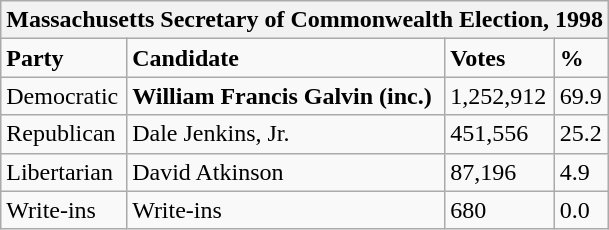<table class="wikitable">
<tr>
<th colspan="4">Massachusetts Secretary of Commonwealth Election, 1998</th>
</tr>
<tr>
<td><strong>Party</strong></td>
<td><strong>Candidate</strong></td>
<td><strong>Votes</strong></td>
<td><strong>%</strong></td>
</tr>
<tr>
<td>Democratic</td>
<td><strong>William Francis Galvin (inc.)</strong></td>
<td>1,252,912</td>
<td>69.9</td>
</tr>
<tr>
<td>Republican</td>
<td>Dale Jenkins, Jr.</td>
<td>451,556</td>
<td>25.2</td>
</tr>
<tr>
<td>Libertarian</td>
<td>David Atkinson</td>
<td>87,196</td>
<td>4.9</td>
</tr>
<tr>
<td>Write-ins</td>
<td>Write-ins</td>
<td>680</td>
<td>0.0</td>
</tr>
</table>
